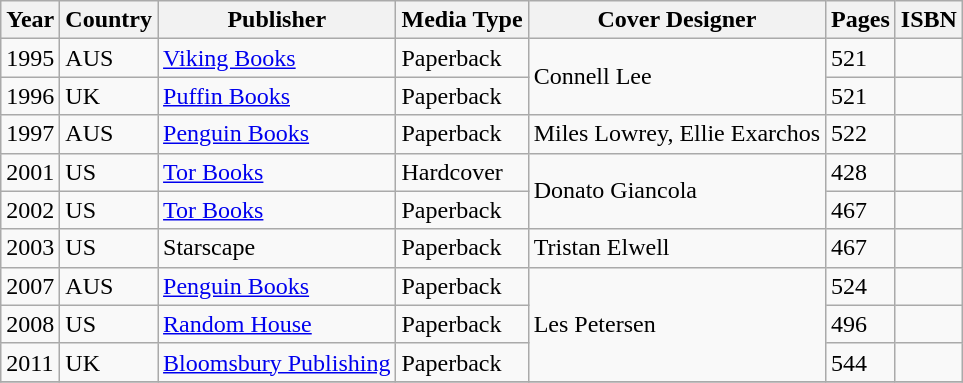<table class="wikitable">
<tr>
<th>Year</th>
<th>Country</th>
<th>Publisher</th>
<th>Media Type</th>
<th>Cover Designer</th>
<th>Pages</th>
<th>ISBN</th>
</tr>
<tr>
<td rowspan="1">1995</td>
<td>AUS</td>
<td><a href='#'>Viking Books</a></td>
<td>Paperback</td>
<td rowspan="2">Connell Lee</td>
<td>521</td>
<td></td>
</tr>
<tr>
<td rowspan="1">1996</td>
<td>UK</td>
<td><a href='#'>Puffin Books</a></td>
<td>Paperback</td>
<td>521</td>
<td></td>
</tr>
<tr>
<td rowspan="1">1997</td>
<td>AUS</td>
<td><a href='#'>Penguin Books</a></td>
<td>Paperback</td>
<td>Miles Lowrey, Ellie Exarchos</td>
<td>522</td>
<td></td>
</tr>
<tr>
<td rowspan="1">2001</td>
<td>US</td>
<td><a href='#'>Tor Books</a></td>
<td>Hardcover</td>
<td rowspan="2">Donato Giancola</td>
<td>428</td>
<td></td>
</tr>
<tr>
<td rowspan="1">2002</td>
<td>US</td>
<td><a href='#'>Tor Books</a></td>
<td>Paperback</td>
<td>467</td>
<td></td>
</tr>
<tr>
<td rowspan="1">2003</td>
<td>US</td>
<td>Starscape</td>
<td>Paperback</td>
<td>Tristan Elwell</td>
<td>467</td>
<td></td>
</tr>
<tr>
<td rowspan="1">2007</td>
<td>AUS</td>
<td><a href='#'>Penguin Books</a></td>
<td>Paperback</td>
<td rowspan="3">Les Petersen</td>
<td>524</td>
<td></td>
</tr>
<tr>
<td rowspan="1">2008</td>
<td>US</td>
<td><a href='#'>Random House</a></td>
<td>Paperback</td>
<td>496</td>
<td></td>
</tr>
<tr>
<td rowspan="1">2011</td>
<td>UK</td>
<td><a href='#'>Bloomsbury Publishing</a></td>
<td>Paperback</td>
<td>544</td>
<td></td>
</tr>
<tr>
</tr>
</table>
